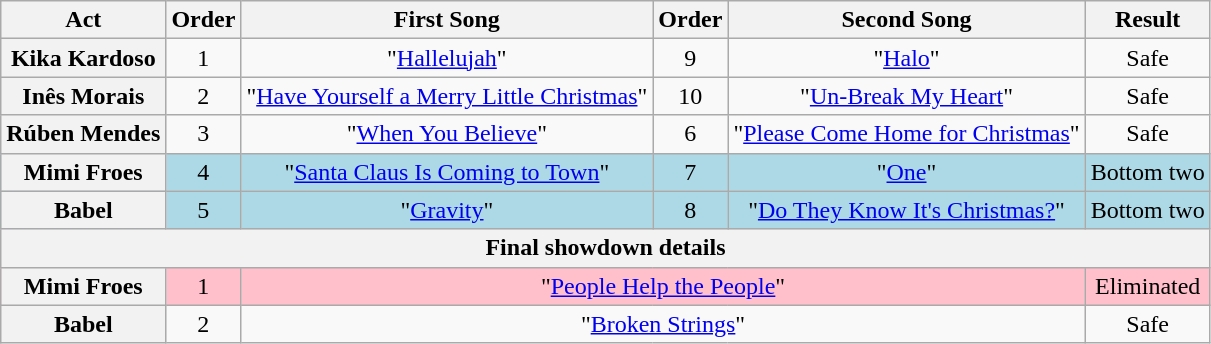<table class="wikitable plainrowheaders" style="text-align:center;">
<tr>
<th scope="col">Act</th>
<th scope="col">Order</th>
<th scope="col">First Song</th>
<th scope="col">Order</th>
<th scope="col">Second Song</th>
<th scope="col">Result</th>
</tr>
<tr>
<th scope="row">Kika Kardoso</th>
<td>1</td>
<td>"<a href='#'>Hallelujah</a>"</td>
<td>9</td>
<td>"<a href='#'>Halo</a>"</td>
<td>Safe</td>
</tr>
<tr>
<th scope="row">Inês Morais</th>
<td>2</td>
<td>"<a href='#'>Have Yourself a Merry Little Christmas</a>"</td>
<td>10</td>
<td>"<a href='#'>Un-Break My Heart</a>"</td>
<td>Safe</td>
</tr>
<tr>
<th scope="row">Rúben Mendes</th>
<td>3</td>
<td>"<a href='#'>When You Believe</a>"</td>
<td>6</td>
<td>"<a href='#'>Please Come Home for Christmas</a>"</td>
<td>Safe</td>
</tr>
<tr style="background:lightblue;">
<th scope="row">Mimi Froes</th>
<td>4</td>
<td>"<a href='#'>Santa Claus Is Coming to Town</a>"</td>
<td>7</td>
<td>"<a href='#'>One</a>"</td>
<td>Bottom two</td>
</tr>
<tr style="background:lightblue;">
<th scope="row">Babel</th>
<td>5</td>
<td>"<a href='#'>Gravity</a>"</td>
<td>8</td>
<td>"<a href='#'>Do They Know It's Christmas?</a>"</td>
<td>Bottom two</td>
</tr>
<tr>
<th colspan="6">Final showdown details</th>
</tr>
<tr style="background:pink;">
<th scope="row">Mimi Froes</th>
<td>1</td>
<td colspan="3">"<a href='#'>People Help the People</a>"</td>
<td>Eliminated</td>
</tr>
<tr>
<th scope="row">Babel</th>
<td>2</td>
<td colspan="3">"<a href='#'>Broken Strings</a>"</td>
<td>Safe</td>
</tr>
</table>
